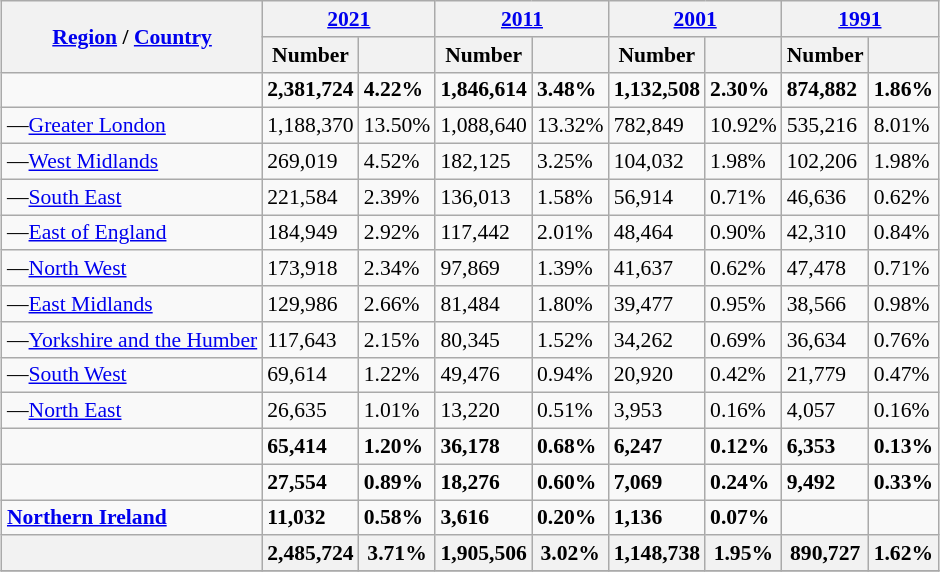<table class="wikitable sortable" style="font-size:90%; margin:auto;">
<tr>
<th rowspan="2"><a href='#'>Region</a> / <a href='#'>Country</a></th>
<th colspan="2"><a href='#'>2021</a></th>
<th colspan="2"><a href='#'>2011</a></th>
<th colspan="2"><a href='#'>2001</a></th>
<th colspan="2"><a href='#'>1991</a></th>
</tr>
<tr>
<th>Number</th>
<th></th>
<th>Number</th>
<th></th>
<th>Number</th>
<th></th>
<th>Number</th>
<th></th>
</tr>
<tr>
<td><strong></strong></td>
<td><strong>2,381,724</strong></td>
<td><strong>4.22%</strong></td>
<td><strong>1,846,614</strong></td>
<td><strong>3.48%</strong></td>
<td><strong>1,132,508</strong></td>
<td><strong>2.30%</strong></td>
<td><strong>874,882</strong></td>
<td><strong>1.86%</strong></td>
</tr>
<tr>
<td>—<a href='#'>Greater London</a></td>
<td>1,188,370</td>
<td>13.50%</td>
<td>1,088,640</td>
<td>13.32%</td>
<td>782,849</td>
<td>10.92%</td>
<td>535,216</td>
<td>8.01%</td>
</tr>
<tr>
<td>—<a href='#'>West Midlands</a></td>
<td>269,019</td>
<td>4.52%</td>
<td>182,125</td>
<td>3.25%</td>
<td>104,032</td>
<td>1.98%</td>
<td>102,206</td>
<td>1.98%</td>
</tr>
<tr>
<td>—<a href='#'>South East</a></td>
<td>221,584</td>
<td>2.39%</td>
<td>136,013</td>
<td>1.58%</td>
<td>56,914</td>
<td>0.71%</td>
<td>46,636</td>
<td>0.62%</td>
</tr>
<tr>
<td>—<a href='#'>East of England</a></td>
<td>184,949</td>
<td>2.92%</td>
<td>117,442</td>
<td>2.01%</td>
<td>48,464</td>
<td>0.90%</td>
<td>42,310</td>
<td>0.84%</td>
</tr>
<tr>
<td>—<a href='#'>North West</a></td>
<td>173,918</td>
<td>2.34%</td>
<td>97,869</td>
<td>1.39%</td>
<td>41,637</td>
<td>0.62%</td>
<td>47,478</td>
<td>0.71%</td>
</tr>
<tr>
<td>—<a href='#'>East Midlands</a></td>
<td>129,986</td>
<td>2.66%</td>
<td>81,484</td>
<td>1.80%</td>
<td>39,477</td>
<td>0.95%</td>
<td>38,566</td>
<td>0.98%</td>
</tr>
<tr>
<td>—<a href='#'>Yorkshire and the Humber</a></td>
<td>117,643</td>
<td>2.15%</td>
<td>80,345</td>
<td>1.52%</td>
<td>34,262</td>
<td>0.69%</td>
<td>36,634</td>
<td>0.76%</td>
</tr>
<tr>
<td>—<a href='#'>South West</a></td>
<td>69,614</td>
<td>1.22%</td>
<td>49,476</td>
<td>0.94%</td>
<td>20,920</td>
<td>0.42%</td>
<td>21,779</td>
<td>0.47%</td>
</tr>
<tr>
<td>—<a href='#'>North East</a></td>
<td>26,635</td>
<td>1.01%</td>
<td>13,220</td>
<td>0.51%</td>
<td>3,953</td>
<td>0.16%</td>
<td>4,057</td>
<td>0.16%</td>
</tr>
<tr>
<td><strong></strong></td>
<td><strong>65,414</strong></td>
<td><strong>1.20%</strong></td>
<td><strong>36,178</strong></td>
<td><strong>0.68%</strong></td>
<td><strong>6,247</strong></td>
<td><strong>0.12%</strong></td>
<td><strong>6,353</strong></td>
<td><strong>0.13%</strong></td>
</tr>
<tr>
<td><strong></strong></td>
<td><strong>27,554</strong></td>
<td><strong>0.89%</strong></td>
<td><strong>18,276</strong></td>
<td><strong>0.60%</strong></td>
<td><strong>7,069</strong></td>
<td><strong>0.24%</strong></td>
<td><strong>9,492</strong></td>
<td><strong>0.33%</strong></td>
</tr>
<tr>
<td><strong><a href='#'>Northern Ireland</a></strong></td>
<td><strong>11,032</strong></td>
<td><strong>0.58%</strong></td>
<td><strong>3,616</strong></td>
<td><strong>0.20%</strong></td>
<td><strong>1,136</strong></td>
<td><strong>0.07%</strong></td>
<td></td>
<td></td>
</tr>
<tr>
<th><strong></strong></th>
<th><strong>2,485,724</strong></th>
<th><strong>3.71%</strong></th>
<th><strong>1,905,506</strong></th>
<th><strong>3.02%</strong></th>
<th><strong>1,148,738</strong></th>
<th><strong>1.95%</strong></th>
<th><strong>890,727</strong></th>
<th><strong>1.62%</strong></th>
</tr>
<tr>
</tr>
</table>
